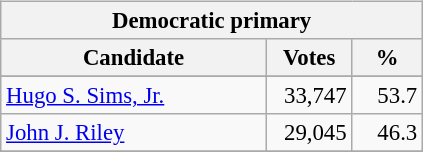<table class="wikitable" align="left" style="margin: 1em 1em 1em 0; font-size: 95%;">
<tr>
<th colspan="3">Democratic primary</th>
</tr>
<tr>
<th colspan="1" style="width: 170px">Candidate</th>
<th style="width: 50px">Votes</th>
<th style="width: 40px">%</th>
</tr>
<tr>
</tr>
<tr>
<td><a href='#'>Hugo S. Sims, Jr.</a></td>
<td align="right">33,747</td>
<td align="right">53.7</td>
</tr>
<tr>
<td><a href='#'>John J. Riley</a></td>
<td align="right">29,045</td>
<td align="right">46.3</td>
</tr>
<tr>
</tr>
</table>
